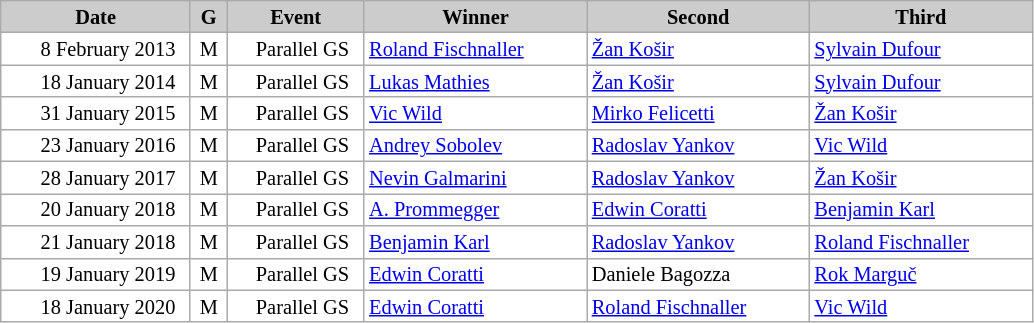<table class="wikitable plainrowheaders" style="background:#fff; font-size:85%; line-height:15px; border:grey solid 1px; border-collapse:collapse;">
<tr style="background:#ccc; text-align:center;">
<th style="background:#ccc;" width="120">Date</th>
<th style="background:#ccc;" width="18">G</th>
<th style="background:#ccc;" width="85">Event</th>
<th style="background:#ccc;" width="142">Winner</th>
<th style="background:#ccc;" width="142">Second</th>
<th style="background:#ccc;" width="142">Third</th>
</tr>
<tr>
<td align=right>8 February 2013  </td>
<td align=center>M</td>
<td align=right>Parallel GS  </td>
<td> <a href='#'>Roland Fischnaller</a></td>
<td> <a href='#'>Žan Košir</a></td>
<td> <a href='#'>Sylvain Dufour</a></td>
</tr>
<tr>
<td align=right>18 January 2014  </td>
<td align=center>M</td>
<td align=right>Parallel GS  </td>
<td> <a href='#'>Lukas Mathies</a></td>
<td> <a href='#'>Žan Košir</a></td>
<td> <a href='#'>Sylvain Dufour</a></td>
</tr>
<tr>
<td align=right>31 January 2015  </td>
<td align=center>M</td>
<td align=right>Parallel GS  </td>
<td> <a href='#'>Vic Wild</a></td>
<td> <a href='#'>Mirko Felicetti</a></td>
<td> <a href='#'>Žan Košir</a></td>
</tr>
<tr>
<td align=right>23 January 2016  </td>
<td align=center>M</td>
<td align=right>Parallel GS  </td>
<td> <a href='#'>Andrey Sobolev</a></td>
<td> <a href='#'>Radoslav Yankov</a></td>
<td> <a href='#'>Vic Wild</a></td>
</tr>
<tr>
<td align=right>28 January 2017  </td>
<td align=center>M</td>
<td align=right>Parallel GS  </td>
<td> <a href='#'>Nevin Galmarini</a></td>
<td> <a href='#'>Radoslav Yankov</a></td>
<td> <a href='#'>Žan Košir</a></td>
</tr>
<tr>
<td align=right>20 January 2018  </td>
<td align=center>M</td>
<td align=right>Parallel GS  </td>
<td> <a href='#'>A. Prommegger</a></td>
<td> <a href='#'>Edwin Coratti</a></td>
<td> <a href='#'>Benjamin Karl</a></td>
</tr>
<tr>
<td align=right>21 January 2018  </td>
<td align=center>M</td>
<td align=right>Parallel GS  </td>
<td> <a href='#'>Benjamin Karl</a></td>
<td> <a href='#'>Radoslav Yankov</a></td>
<td> <a href='#'>Roland Fischnaller</a></td>
</tr>
<tr>
<td align=right>19 January 2019  </td>
<td align=center>M</td>
<td align=right>Parallel GS  </td>
<td> <a href='#'>Edwin Coratti</a></td>
<td> Daniele Bagozza</td>
<td> <a href='#'>Rok Marguč</a></td>
</tr>
<tr>
<td align=right>18 January 2020  </td>
<td align=center>M</td>
<td align=right>Parallel GS  </td>
<td> <a href='#'>Edwin Coratti</a></td>
<td> <a href='#'>Roland Fischnaller</a></td>
<td> <a href='#'>Vic Wild</a></td>
</tr>
</table>
